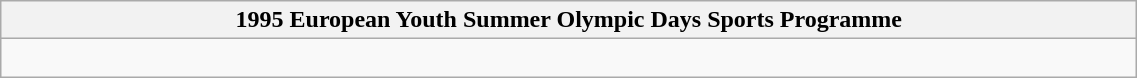<table class="wikitable" style="width: 60%;">
<tr>
<th>1995 European Youth Summer Olympic Days Sports Programme</th>
</tr>
<tr>
<td><br></td>
</tr>
</table>
